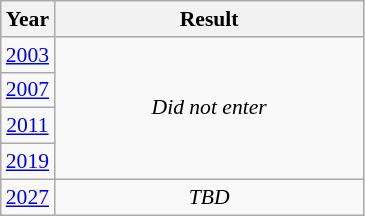<table class="wikitable" style="text-align: center; font-size:90%">
<tr>
<th>Year</th>
<th style="width:200px">Result</th>
</tr>
<tr>
<td> <a href='#'>2003</a></td>
<td rowspan="4"><em>Did not enter</em></td>
</tr>
<tr>
<td> <a href='#'>2007</a></td>
</tr>
<tr>
<td> <a href='#'>2011</a></td>
</tr>
<tr>
<td> <a href='#'>2019</a></td>
</tr>
<tr>
<td> <a href='#'>2027</a></td>
<td><em>TBD</em></td>
</tr>
</table>
